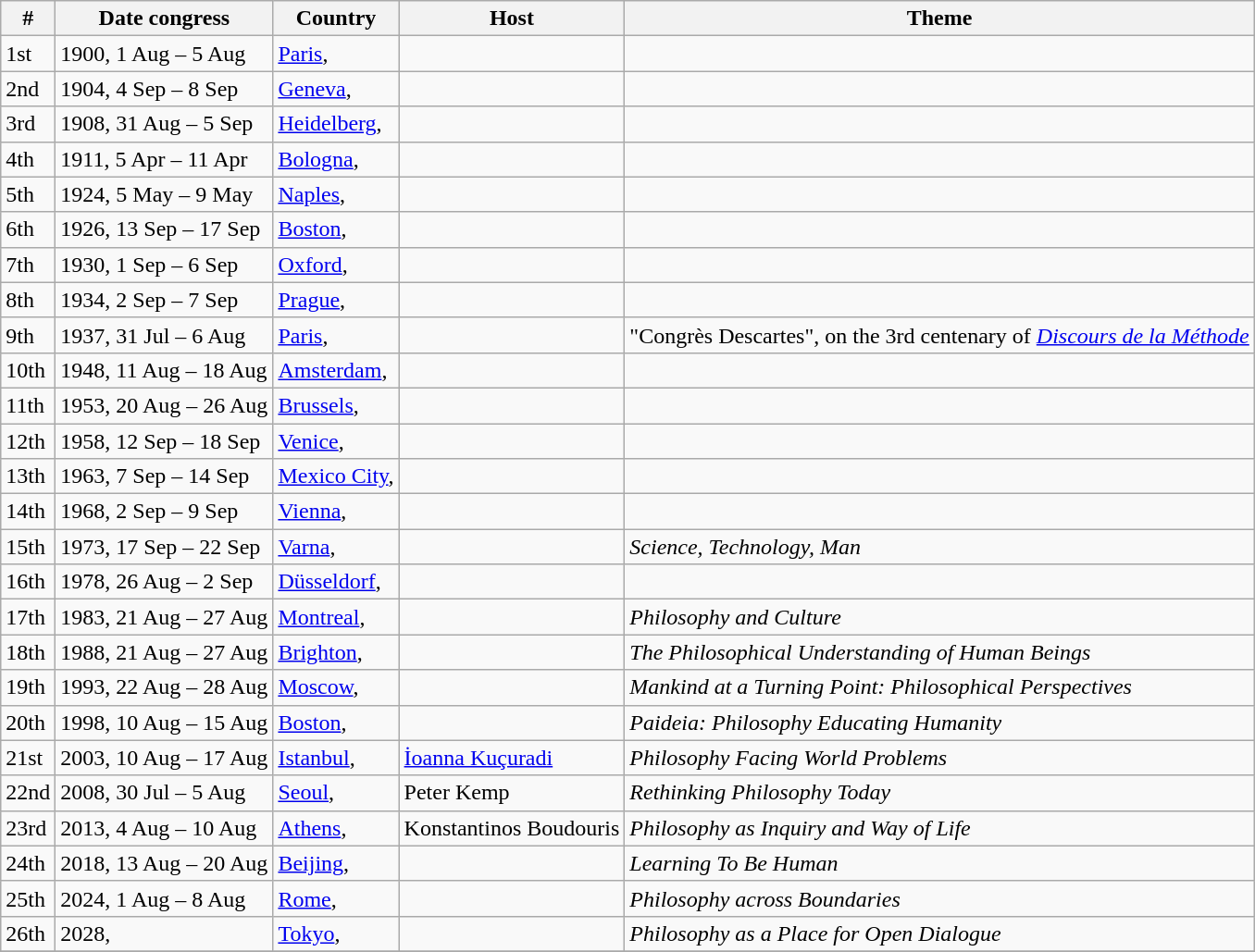<table class="wikitable sortable">
<tr>
<th>#</th>
<th>Date congress</th>
<th>Country</th>
<th>Host</th>
<th>Theme</th>
</tr>
<tr>
<td>1st</td>
<td>1900, 1 Aug – 5 Aug</td>
<td><a href='#'>Paris</a>, </td>
<td></td>
<td></td>
</tr>
<tr>
<td>2nd</td>
<td>1904, 4 Sep – 8 Sep</td>
<td><a href='#'>Geneva</a>, </td>
<td></td>
<td></td>
</tr>
<tr>
<td>3rd</td>
<td>1908, 31 Aug – 5 Sep</td>
<td><a href='#'>Heidelberg</a>, </td>
<td></td>
<td></td>
</tr>
<tr>
<td>4th</td>
<td>1911, 5 Apr – 11 Apr</td>
<td><a href='#'>Bologna</a>, </td>
<td></td>
<td></td>
</tr>
<tr>
<td>5th</td>
<td>1924, 5 May – 9 May</td>
<td><a href='#'>Naples</a>, </td>
<td></td>
<td></td>
</tr>
<tr>
<td>6th</td>
<td>1926, 13 Sep – 17 Sep</td>
<td><a href='#'>Boston</a>, </td>
<td></td>
<td></td>
</tr>
<tr>
<td>7th</td>
<td>1930, 1 Sep – 6 Sep</td>
<td><a href='#'>Oxford</a>, </td>
<td></td>
<td></td>
</tr>
<tr>
<td>8th</td>
<td>1934, 2 Sep – 7 Sep</td>
<td><a href='#'>Prague</a>, </td>
<td></td>
<td></td>
</tr>
<tr>
<td>9th</td>
<td>1937, 31 Jul – 6 Aug</td>
<td><a href='#'>Paris</a>, </td>
<td></td>
<td>"Congrès Descartes", on the 3rd centenary of <em><a href='#'>Discours de la Méthode</a></em></td>
</tr>
<tr>
<td>10th</td>
<td>1948, 11 Aug – 18 Aug</td>
<td><a href='#'>Amsterdam</a>, </td>
<td></td>
<td></td>
</tr>
<tr>
<td>11th</td>
<td>1953, 20 Aug – 26 Aug</td>
<td><a href='#'>Brussels</a>, </td>
<td></td>
<td></td>
</tr>
<tr>
<td>12th</td>
<td>1958, 12 Sep – 18 Sep</td>
<td><a href='#'>Venice</a>, </td>
<td></td>
<td></td>
</tr>
<tr>
<td>13th</td>
<td>1963, 7 Sep – 14 Sep</td>
<td><a href='#'>Mexico City</a>, </td>
<td></td>
<td></td>
</tr>
<tr>
<td>14th</td>
<td>1968, 2 Sep – 9 Sep</td>
<td><a href='#'>Vienna</a>, </td>
<td></td>
<td></td>
</tr>
<tr>
<td>15th</td>
<td>1973, 17 Sep – 22 Sep</td>
<td><a href='#'>Varna</a>, </td>
<td></td>
<td><em>Science, Technology, Man</em></td>
</tr>
<tr>
<td>16th</td>
<td>1978, 26 Aug – 2 Sep</td>
<td><a href='#'>Düsseldorf</a>, </td>
<td></td>
<td></td>
</tr>
<tr>
<td>17th</td>
<td>1983, 21 Aug – 27 Aug</td>
<td><a href='#'>Montreal</a>, </td>
<td></td>
<td><em>Philosophy and Culture</em></td>
</tr>
<tr>
<td>18th</td>
<td>1988, 21 Aug – 27 Aug</td>
<td><a href='#'>Brighton</a>, </td>
<td></td>
<td><em>The Philosophical Understanding of Human Beings</em></td>
</tr>
<tr>
<td>19th</td>
<td>1993, 22 Aug – 28 Aug</td>
<td><a href='#'>Moscow</a>, </td>
<td></td>
<td><em>Mankind at a Turning Point: Philosophical Perspectives</em></td>
</tr>
<tr>
<td>20th</td>
<td>1998, 10 Aug – 15 Aug</td>
<td><a href='#'>Boston</a>, </td>
<td></td>
<td><em>Paideia: Philosophy Educating Humanity</em></td>
</tr>
<tr>
<td>21st</td>
<td>2003, 10 Aug – 17 Aug</td>
<td><a href='#'>Istanbul</a>, </td>
<td><a href='#'>İoanna Kuçuradi</a> </td>
<td><em>Philosophy Facing World Problems</em></td>
</tr>
<tr>
<td>22nd</td>
<td>2008, 30 Jul – 5 Aug</td>
<td><a href='#'>Seoul</a>, </td>
<td>Peter Kemp </td>
<td><em>Rethinking Philosophy Today</em></td>
</tr>
<tr>
<td>23rd</td>
<td>2013, 4 Aug – 10 Aug</td>
<td><a href='#'>Athens</a>, </td>
<td>Konstantinos Boudouris </td>
<td><em>Philosophy as Inquiry and Way of Life</em></td>
</tr>
<tr>
<td>24th</td>
<td>2018, 13 Aug – 20 Aug</td>
<td><a href='#'>Beijing</a>, </td>
<td></td>
<td><em>Learning To Be Human</em></td>
</tr>
<tr>
<td>25th</td>
<td>2024, 1 Aug – 8 Aug</td>
<td><a href='#'>Rome</a>, </td>
<td></td>
<td><em>Philosophy across Boundaries</em></td>
</tr>
<tr>
<td>26th</td>
<td>2028,</td>
<td><a href='#'>Tokyo</a>, </td>
<td></td>
<td><em>Philosophy as a Place for Open Dialogue</em></td>
</tr>
<tr>
</tr>
</table>
